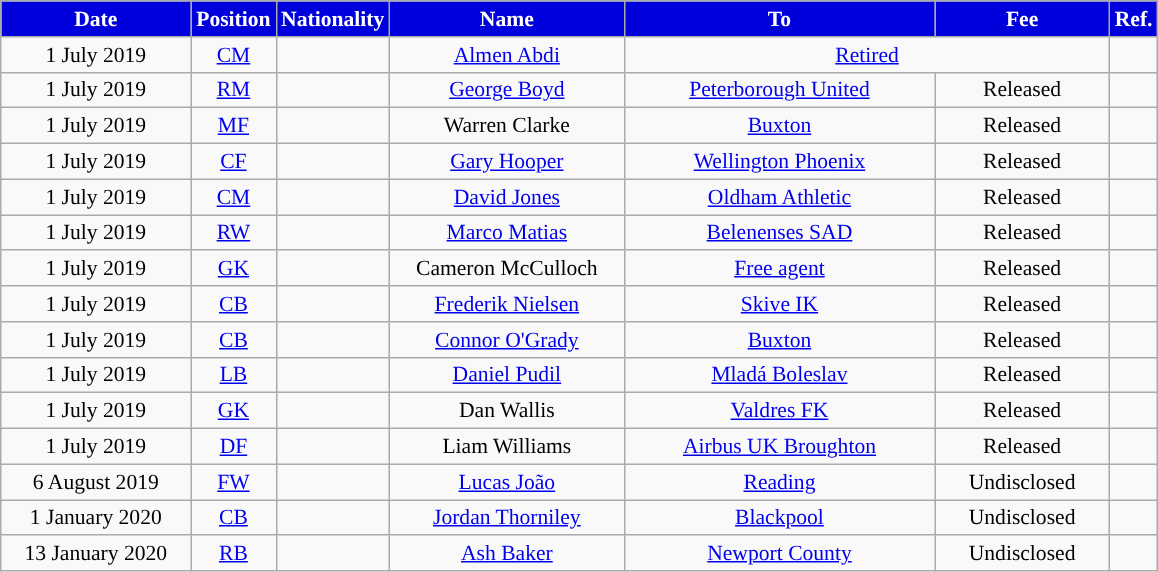<table class="wikitable"  style="text-align:center; font-size:90%; ">
<tr>
<th style="background:#0000dd; color:#FFFFFF; width:120px;">Date</th>
<th style="background:#0000dd; color:#FFFFFF; width:50px;">Position</th>
<th style="background:#0000dd; color:#FFFFFF; width:50px;">Nationality</th>
<th style="background:#0000dd; color:#FFFFFF; width:150px;">Name</th>
<th style="background:#0000dd; color:#FFFFFF; width:200px;">To</th>
<th style="background:#0000dd; color:#FFFFFF; width:110px;">Fee</th>
<th style="background:#0000dd; color:#FFFFFF; width:25px;">Ref.</th>
</tr>
<tr>
<td>1 July 2019</td>
<td><a href='#'>CM</a></td>
<td></td>
<td><a href='#'>Almen Abdi</a></td>
<td colspan="2"><a href='#'>Retired</a></td>
<td></td>
</tr>
<tr>
<td>1 July 2019</td>
<td><a href='#'>RM</a></td>
<td></td>
<td><a href='#'>George Boyd</a></td>
<td> <a href='#'>Peterborough United</a></td>
<td>Released</td>
<td></td>
</tr>
<tr>
<td>1 July 2019</td>
<td><a href='#'>MF</a></td>
<td></td>
<td>Warren Clarke</td>
<td> <a href='#'>Buxton</a></td>
<td>Released</td>
<td></td>
</tr>
<tr>
<td>1 July 2019</td>
<td><a href='#'>CF</a></td>
<td></td>
<td><a href='#'>Gary Hooper</a></td>
<td> <a href='#'>Wellington Phoenix</a></td>
<td>Released</td>
<td></td>
</tr>
<tr>
<td>1 July 2019</td>
<td><a href='#'>CM</a></td>
<td></td>
<td><a href='#'>David Jones</a></td>
<td> <a href='#'>Oldham Athletic</a></td>
<td>Released</td>
<td></td>
</tr>
<tr>
<td>1 July 2019</td>
<td><a href='#'>RW</a></td>
<td></td>
<td><a href='#'>Marco Matias</a></td>
<td> <a href='#'>Belenenses SAD</a></td>
<td>Released</td>
<td></td>
</tr>
<tr>
<td>1 July 2019</td>
<td><a href='#'>GK</a></td>
<td></td>
<td>Cameron McCulloch</td>
<td> <a href='#'>Free agent</a></td>
<td>Released</td>
<td></td>
</tr>
<tr>
<td>1 July 2019</td>
<td><a href='#'>CB</a></td>
<td></td>
<td><a href='#'>Frederik Nielsen</a></td>
<td> <a href='#'>Skive IK</a></td>
<td>Released</td>
<td></td>
</tr>
<tr>
<td>1 July 2019</td>
<td><a href='#'>CB</a></td>
<td></td>
<td><a href='#'>Connor O'Grady</a></td>
<td> <a href='#'>Buxton</a></td>
<td>Released</td>
<td></td>
</tr>
<tr>
<td>1 July 2019</td>
<td><a href='#'>LB</a></td>
<td></td>
<td><a href='#'>Daniel Pudil</a></td>
<td> <a href='#'>Mladá Boleslav</a></td>
<td>Released</td>
<td></td>
</tr>
<tr>
<td>1 July 2019</td>
<td><a href='#'>GK</a></td>
<td></td>
<td>Dan Wallis</td>
<td> <a href='#'>Valdres FK</a></td>
<td>Released</td>
<td></td>
</tr>
<tr>
<td>1 July 2019</td>
<td><a href='#'>DF</a></td>
<td></td>
<td>Liam Williams</td>
<td> <a href='#'>Airbus UK Broughton</a></td>
<td>Released</td>
<td></td>
</tr>
<tr>
<td>6 August 2019</td>
<td><a href='#'>FW</a></td>
<td></td>
<td><a href='#'>Lucas João</a></td>
<td> <a href='#'>Reading</a></td>
<td>Undisclosed</td>
<td></td>
</tr>
<tr>
<td>1 January 2020</td>
<td><a href='#'>CB</a></td>
<td></td>
<td><a href='#'>Jordan Thorniley</a></td>
<td> <a href='#'>Blackpool</a></td>
<td>Undisclosed</td>
<td></td>
</tr>
<tr>
<td>13 January 2020</td>
<td><a href='#'>RB</a></td>
<td></td>
<td><a href='#'>Ash Baker</a></td>
<td> <a href='#'>Newport County</a></td>
<td>Undisclosed</td>
<td></td>
</tr>
</table>
